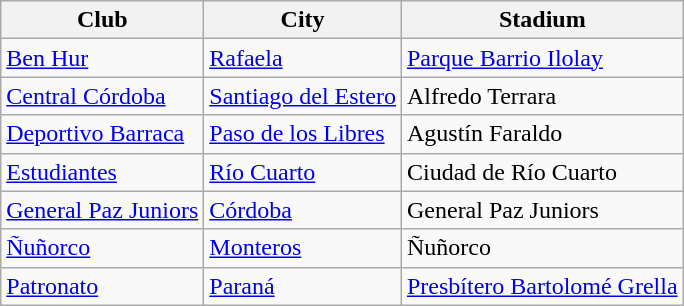<table class="wikitable sortable">
<tr>
<th>Club</th>
<th>City</th>
<th>Stadium</th>
</tr>
<tr>
<td> <a href='#'>Ben Hur</a></td>
<td><a href='#'>Rafaela</a></td>
<td><a href='#'>Parque Barrio Ilolay</a></td>
</tr>
<tr>
<td> <a href='#'>Central Córdoba</a></td>
<td><a href='#'>Santiago del Estero</a></td>
<td>Alfredo Terrara</td>
</tr>
<tr>
<td>  <a href='#'>Deportivo Barraca</a></td>
<td><a href='#'>Paso de los Libres</a></td>
<td>Agustín Faraldo</td>
</tr>
<tr>
<td> <a href='#'>Estudiantes</a></td>
<td><a href='#'>Río Cuarto</a></td>
<td>Ciudad de Río Cuarto</td>
</tr>
<tr>
<td> <a href='#'>General Paz Juniors</a></td>
<td><a href='#'>Córdoba</a></td>
<td>General Paz Juniors</td>
</tr>
<tr>
<td> <a href='#'>Ñuñorco</a></td>
<td><a href='#'>Monteros</a></td>
<td>Ñuñorco</td>
</tr>
<tr>
<td> <a href='#'>Patronato</a></td>
<td><a href='#'>Paraná</a></td>
<td><a href='#'>Presbítero Bartolomé Grella</a></td>
</tr>
</table>
